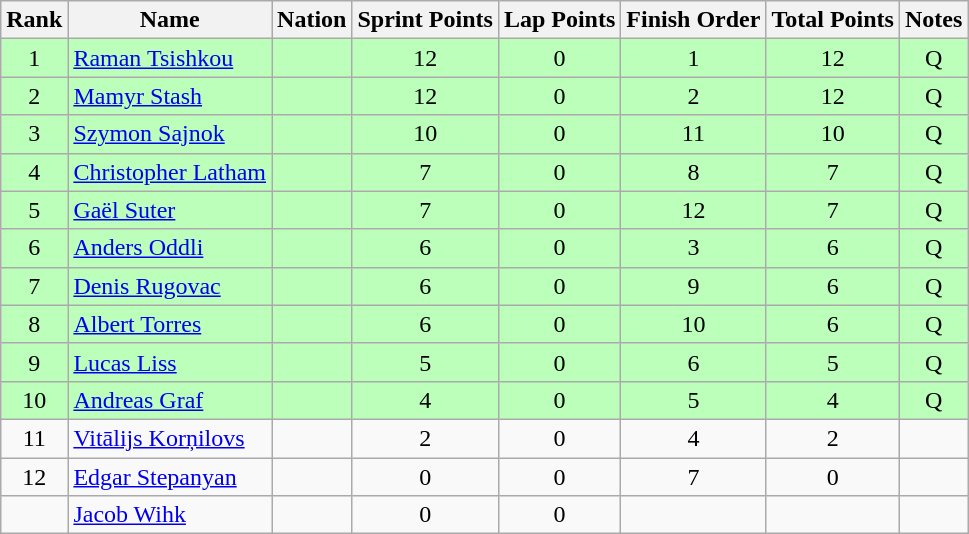<table class="wikitable sortable" style="text-align:center">
<tr>
<th>Rank</th>
<th>Name</th>
<th>Nation</th>
<th>Sprint Points</th>
<th>Lap Points</th>
<th>Finish Order</th>
<th>Total Points</th>
<th>Notes</th>
</tr>
<tr bgcolor=bbffbb>
<td>1</td>
<td align=left><a href='#'>Raman Tsishkou</a></td>
<td align=left></td>
<td>12</td>
<td>0</td>
<td>1</td>
<td>12</td>
<td>Q</td>
</tr>
<tr bgcolor=bbffbb>
<td>2</td>
<td align=left><a href='#'>Mamyr Stash</a></td>
<td align=left></td>
<td>12</td>
<td>0</td>
<td>2</td>
<td>12</td>
<td>Q</td>
</tr>
<tr bgcolor=bbffbb>
<td>3</td>
<td align=left><a href='#'>Szymon Sajnok</a></td>
<td align=left></td>
<td>10</td>
<td>0</td>
<td>11</td>
<td>10</td>
<td>Q</td>
</tr>
<tr bgcolor=bbffbb>
<td>4</td>
<td align=left><a href='#'>Christopher Latham</a></td>
<td align=left></td>
<td>7</td>
<td>0</td>
<td>8</td>
<td>7</td>
<td>Q</td>
</tr>
<tr bgcolor=bbffbb>
<td>5</td>
<td align=left><a href='#'>Gaël Suter</a></td>
<td align=left></td>
<td>7</td>
<td>0</td>
<td>12</td>
<td>7</td>
<td>Q</td>
</tr>
<tr bgcolor=bbffbb>
<td>6</td>
<td align=left><a href='#'>Anders Oddli</a></td>
<td align=left></td>
<td>6</td>
<td>0</td>
<td>3</td>
<td>6</td>
<td>Q</td>
</tr>
<tr bgcolor=bbffbb>
<td>7</td>
<td align=left><a href='#'>Denis Rugovac</a></td>
<td align=left></td>
<td>6</td>
<td>0</td>
<td>9</td>
<td>6</td>
<td>Q</td>
</tr>
<tr bgcolor=bbffbb>
<td>8</td>
<td align=left><a href='#'>Albert Torres</a></td>
<td align=left></td>
<td>6</td>
<td>0</td>
<td>10</td>
<td>6</td>
<td>Q</td>
</tr>
<tr bgcolor=bbffbb>
<td>9</td>
<td align=left><a href='#'>Lucas Liss</a></td>
<td align=left></td>
<td>5</td>
<td>0</td>
<td>6</td>
<td>5</td>
<td>Q</td>
</tr>
<tr bgcolor=bbffbb>
<td>10</td>
<td align=left><a href='#'>Andreas Graf</a></td>
<td align=left></td>
<td>4</td>
<td>0</td>
<td>5</td>
<td>4</td>
<td>Q</td>
</tr>
<tr>
<td>11</td>
<td align=left><a href='#'>Vitālijs Korņilovs</a></td>
<td align=left></td>
<td>2</td>
<td>0</td>
<td>4</td>
<td>2</td>
<td></td>
</tr>
<tr>
<td>12</td>
<td align=left><a href='#'>Edgar Stepanyan</a></td>
<td align=left></td>
<td>0</td>
<td>0</td>
<td>7</td>
<td>0</td>
<td></td>
</tr>
<tr>
<td></td>
<td align=left><a href='#'>Jacob Wihk</a></td>
<td align=left></td>
<td>0</td>
<td>0</td>
<td></td>
<td></td>
<td></td>
</tr>
</table>
